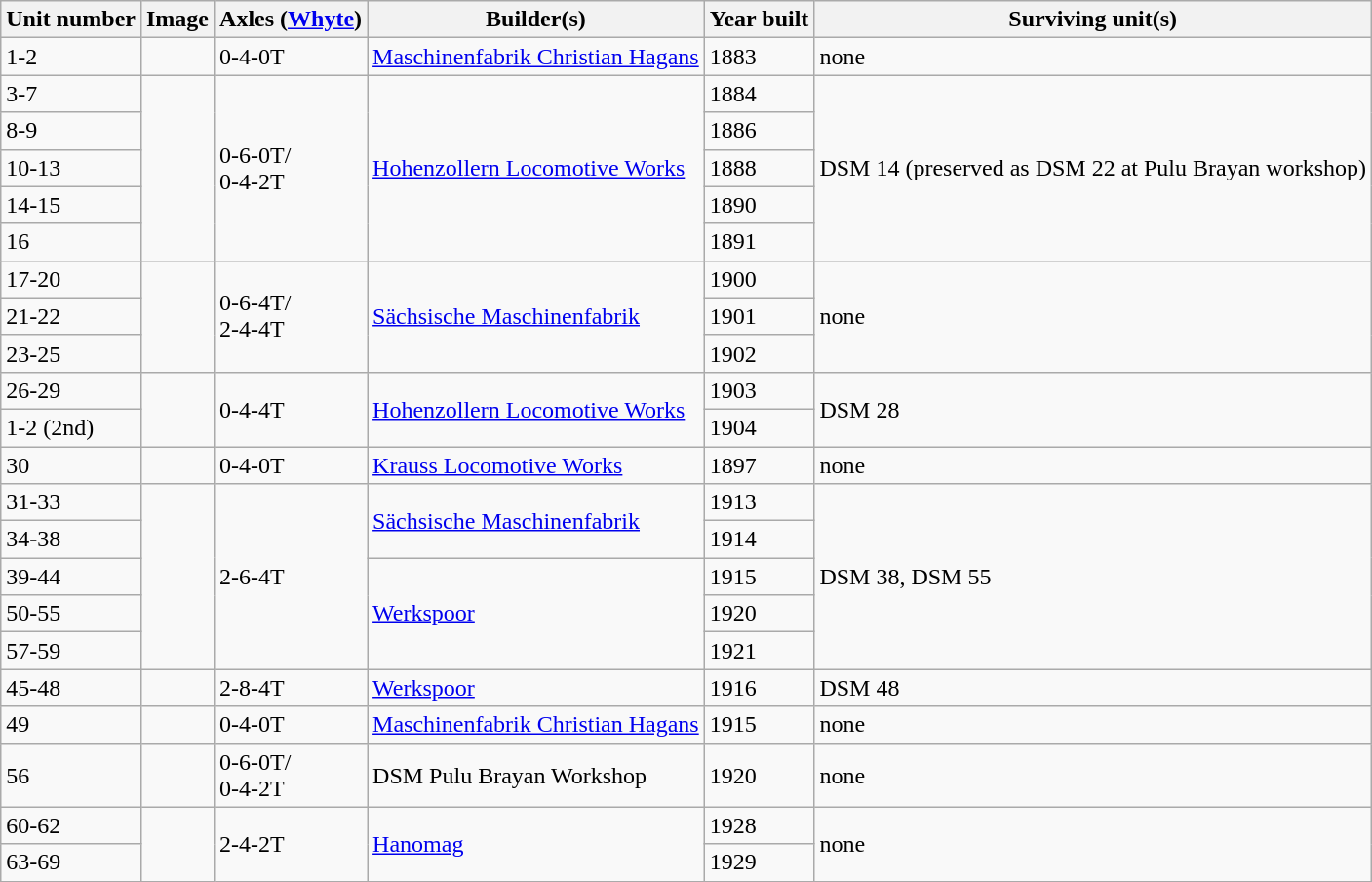<table class="wikitable">
<tr>
<th>Unit number</th>
<th>Image</th>
<th>Axles (<a href='#'>Whyte</a>)</th>
<th>Builder(s)</th>
<th>Year built</th>
<th>Surviving unit(s)</th>
</tr>
<tr>
<td>1-2</td>
<td></td>
<td>0-4-0T</td>
<td> <a href='#'>Maschinenfabrik Christian Hagans</a></td>
<td>1883</td>
<td>none</td>
</tr>
<tr>
<td>3-7</td>
<td rowspan="5"></td>
<td rowspan="5">0-6-0T/<br>0-4-2T</td>
<td rowspan="5"> <a href='#'>Hohenzollern Locomotive Works</a></td>
<td>1884</td>
<td rowspan="5">DSM 14 (preserved as DSM 22 at Pulu Brayan workshop)</td>
</tr>
<tr>
<td>8-9</td>
<td>1886</td>
</tr>
<tr>
<td>10-13</td>
<td>1888</td>
</tr>
<tr>
<td>14-15</td>
<td>1890</td>
</tr>
<tr>
<td>16</td>
<td>1891</td>
</tr>
<tr>
<td>17-20</td>
<td rowspan="3"></td>
<td rowspan="3">0-6-4T/<br>2-4-4T</td>
<td rowspan="3"> <a href='#'>Sächsische Maschinenfabrik</a></td>
<td>1900</td>
<td rowspan="3">none</td>
</tr>
<tr>
<td>21-22</td>
<td>1901</td>
</tr>
<tr>
<td>23-25</td>
<td>1902</td>
</tr>
<tr>
<td>26-29</td>
<td rowspan="2"></td>
<td rowspan="2">0-4-4T</td>
<td rowspan="2"> <a href='#'>Hohenzollern Locomotive Works</a></td>
<td>1903</td>
<td rowspan="2">DSM 28</td>
</tr>
<tr>
<td>1-2 (2nd)</td>
<td>1904</td>
</tr>
<tr>
<td>30</td>
<td></td>
<td>0-4-0T</td>
<td> <a href='#'>Krauss Locomotive Works</a></td>
<td>1897</td>
<td>none</td>
</tr>
<tr>
<td>31-33</td>
<td rowspan="5"></td>
<td rowspan="5">2-6-4T</td>
<td rowspan="2"> <a href='#'>Sächsische Maschinenfabrik</a></td>
<td>1913</td>
<td rowspan="5">DSM 38, DSM 55</td>
</tr>
<tr>
<td>34-38</td>
<td>1914</td>
</tr>
<tr>
<td>39-44</td>
<td rowspan="3"> <a href='#'>Werkspoor</a></td>
<td>1915</td>
</tr>
<tr>
<td>50-55</td>
<td>1920</td>
</tr>
<tr>
<td>57-59</td>
<td>1921</td>
</tr>
<tr>
<td>45-48</td>
<td></td>
<td>2-8-4T</td>
<td> <a href='#'>Werkspoor</a></td>
<td>1916</td>
<td>DSM 48</td>
</tr>
<tr>
<td>49</td>
<td></td>
<td>0-4-0T</td>
<td> <a href='#'>Maschinenfabrik Christian Hagans</a></td>
<td>1915</td>
<td>none</td>
</tr>
<tr>
<td>56</td>
<td></td>
<td>0-6-0T/<br>0-4-2T</td>
<td> DSM Pulu Brayan Workshop</td>
<td>1920</td>
<td>none</td>
</tr>
<tr>
<td>60-62</td>
<td rowspan="2"></td>
<td rowspan="2">2-4-2T</td>
<td rowspan="2"> <a href='#'>Hanomag</a></td>
<td>1928</td>
<td rowspan="2">none</td>
</tr>
<tr>
<td>63-69</td>
<td>1929</td>
</tr>
</table>
